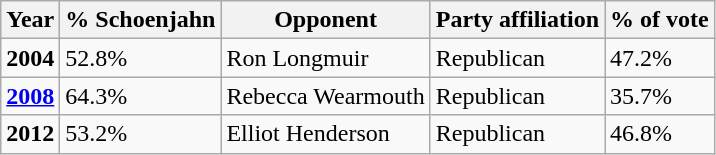<table class="wikitable">
<tr>
<th>Year</th>
<th>% Schoenjahn</th>
<th>Opponent</th>
<th>Party affiliation</th>
<th>% of vote</th>
</tr>
<tr>
<td><strong>2004</strong></td>
<td>52.8%</td>
<td>Ron Longmuir</td>
<td>Republican</td>
<td>47.2%</td>
</tr>
<tr>
<td><strong><a href='#'>2008</a></strong></td>
<td>64.3%</td>
<td>Rebecca Wearmouth</td>
<td>Republican</td>
<td>35.7%</td>
</tr>
<tr>
<td><strong>2012</strong></td>
<td>53.2%</td>
<td>Elliot Henderson</td>
<td>Republican</td>
<td>46.8%</td>
</tr>
</table>
